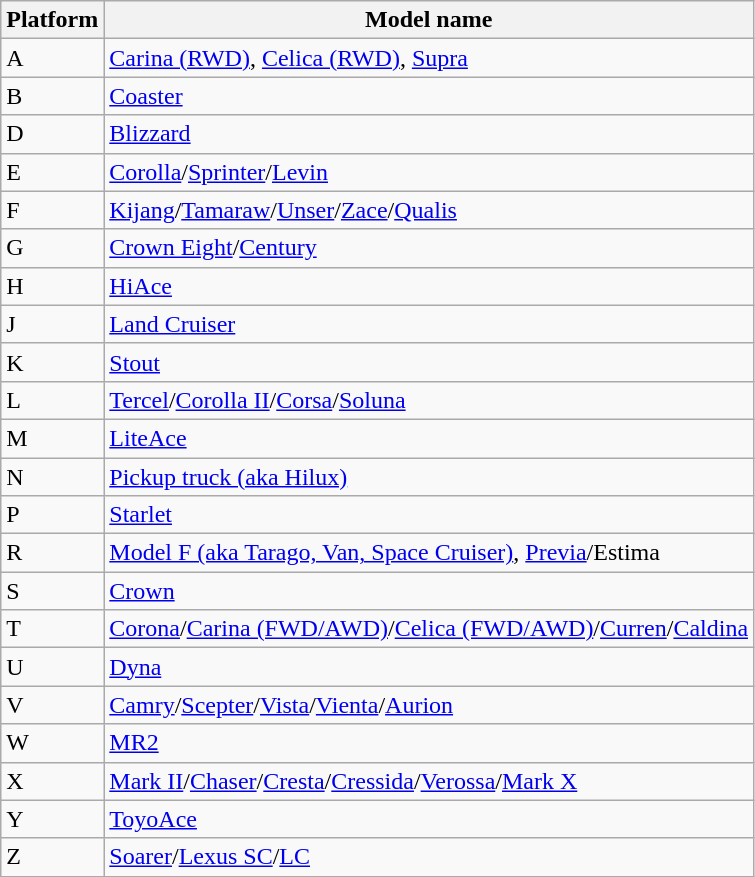<table class="wikitable">
<tr>
<th>Platform</th>
<th colspan=99>Model name</th>
</tr>
<tr>
<td>A</td>
<td colspan=99><a href='#'>Carina (RWD)</a>, <a href='#'>Celica (RWD)</a>, <a href='#'>Supra</a></td>
</tr>
<tr>
<td>B</td>
<td colspan=99><a href='#'>Coaster</a></td>
</tr>
<tr>
<td>D</td>
<td colspan=99><a href='#'>Blizzard</a></td>
</tr>
<tr>
<td>E</td>
<td colspan=99><a href='#'>Corolla</a>/<a href='#'>Sprinter</a>/<a href='#'>Levin</a></td>
</tr>
<tr>
<td>F</td>
<td colspan=99><a href='#'>Kijang</a>/<a href='#'>Tamaraw</a>/<a href='#'>Unser</a>/<a href='#'>Zace</a>/<a href='#'>Qualis</a></td>
</tr>
<tr>
<td>G</td>
<td colspan=99><a href='#'>Crown Eight</a>/<a href='#'>Century</a></td>
</tr>
<tr>
<td>H</td>
<td colspan=99><a href='#'>HiAce</a></td>
</tr>
<tr>
<td>J</td>
<td colspan=99><a href='#'>Land Cruiser</a></td>
</tr>
<tr>
<td>K</td>
<td colspan=99><a href='#'>Stout</a></td>
</tr>
<tr>
<td>L</td>
<td colspan=99><a href='#'>Tercel</a>/<a href='#'>Corolla II</a>/<a href='#'>Corsa</a>/<a href='#'>Soluna</a></td>
</tr>
<tr>
<td>M</td>
<td colspan=99><a href='#'>LiteAce</a></td>
</tr>
<tr>
<td>N</td>
<td colspan=99><a href='#'>Pickup truck (aka Hilux)</a></td>
</tr>
<tr>
<td>P</td>
<td colspan=99><a href='#'>Starlet</a></td>
</tr>
<tr>
<td>R</td>
<td colspan=99><a href='#'>Model F (aka Tarago, Van, Space Cruiser)</a>, <a href='#'>Previa</a>/Estima</td>
</tr>
<tr>
<td>S</td>
<td colspan=99><a href='#'>Crown</a></td>
</tr>
<tr>
<td>T</td>
<td colspan=99><a href='#'>Corona</a>/<a href='#'>Carina (FWD/AWD)</a>/<a href='#'>Celica (FWD/AWD)</a>/<a href='#'>Curren</a>/<a href='#'>Caldina</a></td>
</tr>
<tr>
<td>U</td>
<td colspan=99><a href='#'>Dyna</a></td>
</tr>
<tr>
<td>V</td>
<td colspan=99><a href='#'>Camry</a>/<a href='#'>Scepter</a>/<a href='#'>Vista</a>/<a href='#'>Vienta</a>/<a href='#'>Aurion</a></td>
</tr>
<tr>
<td>W</td>
<td colspan=99><a href='#'>MR2</a></td>
</tr>
<tr>
<td>X</td>
<td colspan=99><a href='#'>Mark II</a>/<a href='#'>Chaser</a>/<a href='#'>Cresta</a>/<a href='#'>Cressida</a>/<a href='#'>Verossa</a>/<a href='#'>Mark X</a></td>
</tr>
<tr>
<td>Y</td>
<td colspan=99><a href='#'>ToyoAce</a></td>
</tr>
<tr>
<td>Z</td>
<td colspan=99><a href='#'>Soarer</a>/<a href='#'>Lexus SC</a>/<a href='#'>LC</a></td>
</tr>
</table>
